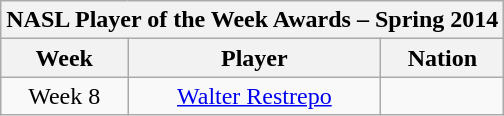<table class="wikitable" style="text-align:center">
<tr>
<th colspan="5">NASL Player of the Week Awards – Spring 2014</th>
</tr>
<tr>
<th>Week</th>
<th>Player</th>
<th>Nation</th>
</tr>
<tr>
<td>Week 8</td>
<td><a href='#'>Walter Restrepo</a></td>
<td></td>
</tr>
</table>
